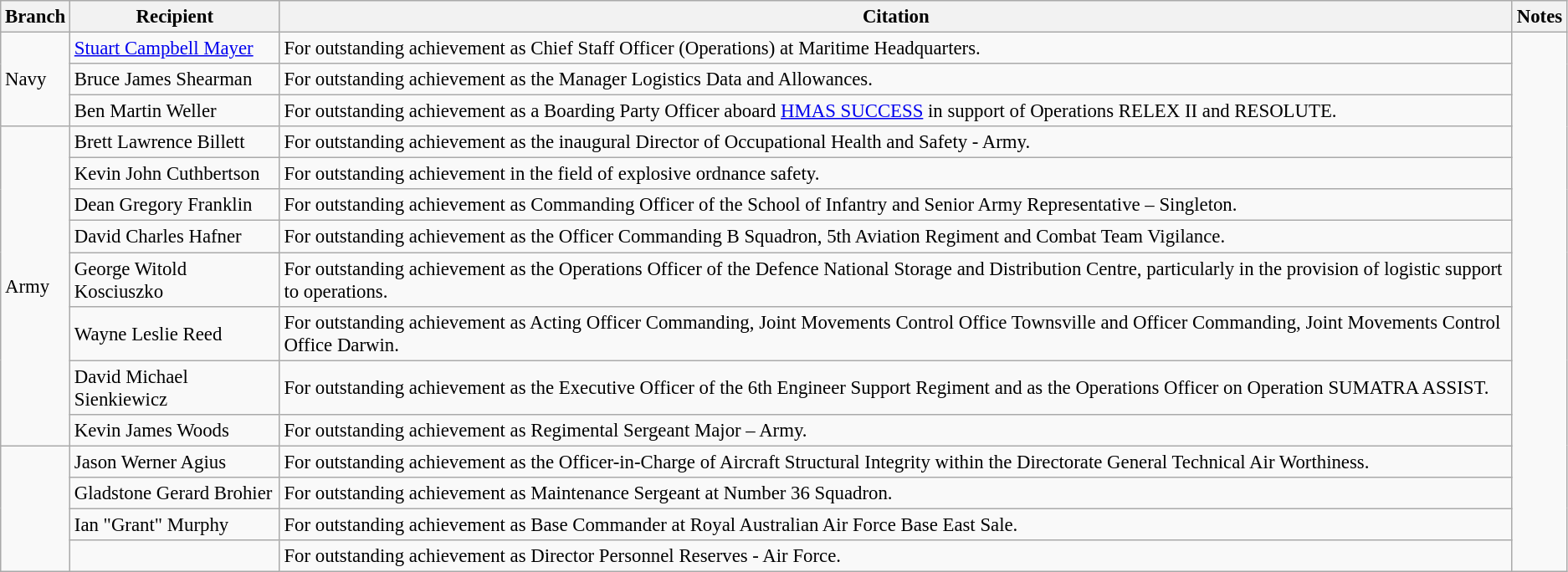<table class="wikitable" style="font-size:95%;">
<tr>
<th>Branch</th>
<th>Recipient</th>
<th>Citation</th>
<th>Notes</th>
</tr>
<tr>
<td rowspan=3>Navy</td>
<td> <a href='#'>Stuart Campbell Mayer</a> </td>
<td>For outstanding achievement as Chief Staff Officer (Operations) at Maritime Headquarters.</td>
<td rowspan=15></td>
</tr>
<tr>
<td> Bruce James Shearman </td>
<td>For outstanding achievement as the Manager Logistics Data and Allowances.</td>
</tr>
<tr>
<td> Ben Martin Weller </td>
<td>For outstanding achievement as a Boarding Party Officer aboard <a href='#'>HMAS SUCCESS</a> in support of Operations RELEX II and RESOLUTE.</td>
</tr>
<tr>
<td rowspan=8>Army</td>
<td> Brett Lawrence Billett</td>
<td>For outstanding achievement as the inaugural Director of Occupational Health and Safety - Army.</td>
</tr>
<tr>
<td> Kevin John Cuthbertson</td>
<td>For outstanding achievement in the field of explosive ordnance safety.</td>
</tr>
<tr>
<td> Dean Gregory Franklin</td>
<td>For outstanding achievement as Commanding Officer of the School of Infantry and Senior Army Representative – Singleton.</td>
</tr>
<tr>
<td> David Charles Hafner</td>
<td>For outstanding achievement as the Officer Commanding B Squadron, 5th Aviation Regiment and Combat Team Vigilance.</td>
</tr>
<tr>
<td> George Witold Kosciuszko</td>
<td>For outstanding achievement as the Operations Officer of the Defence National Storage and Distribution Centre, particularly in the provision of logistic support to operations.</td>
</tr>
<tr>
<td> Wayne Leslie Reed</td>
<td>For outstanding achievement as Acting Officer Commanding, Joint Movements Control Office Townsville and Officer Commanding, Joint Movements Control Office Darwin.</td>
</tr>
<tr>
<td> David Michael Sienkiewicz</td>
<td>For outstanding achievement as the Executive Officer of the 6th Engineer Support Regiment and as the Operations Officer on Operation SUMATRA ASSIST.</td>
</tr>
<tr>
<td> Kevin James Woods </td>
<td>For outstanding achievement as Regimental Sergeant Major – Army.</td>
</tr>
<tr>
<td rowspan=4></td>
<td> Jason Werner Agius</td>
<td>For outstanding achievement as the Officer-in-Charge of Aircraft Structural Integrity within the Directorate General Technical Air Worthiness.</td>
</tr>
<tr>
<td> Gladstone Gerard Brohier</td>
<td>For outstanding achievement as Maintenance Sergeant at Number 36 Squadron.</td>
</tr>
<tr>
<td> Ian "Grant" Murphy</td>
<td>For outstanding achievement as Base Commander at Royal Australian Air Force Base East Sale.</td>
</tr>
<tr>
<td></td>
<td>For outstanding achievement as Director Personnel Reserves - Air Force.</td>
</tr>
</table>
